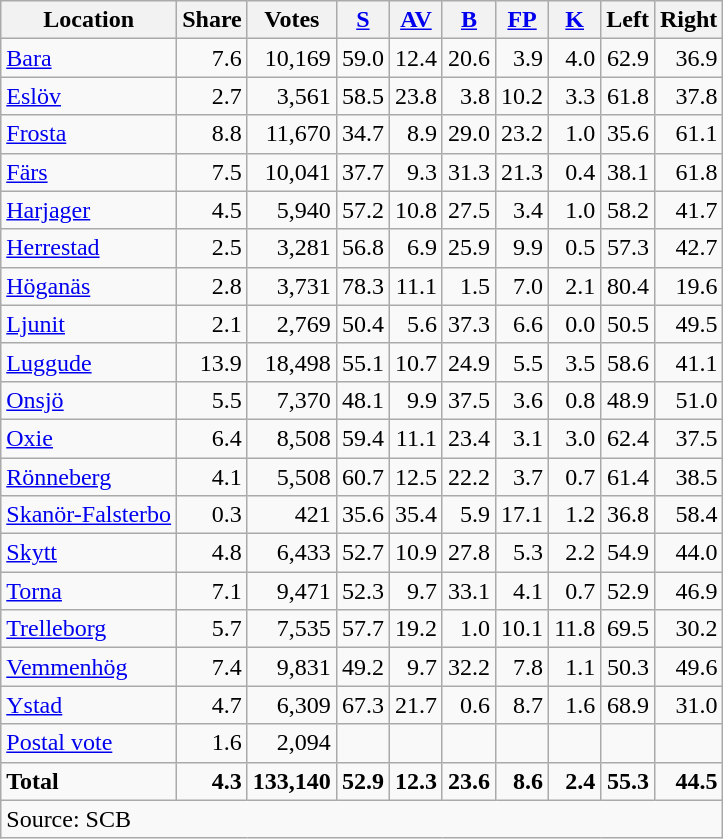<table class="wikitable sortable" style=text-align:right>
<tr>
<th>Location</th>
<th>Share</th>
<th>Votes</th>
<th><a href='#'>S</a></th>
<th><a href='#'>AV</a></th>
<th><a href='#'>B</a></th>
<th><a href='#'>FP</a></th>
<th><a href='#'>K</a></th>
<th>Left</th>
<th>Right</th>
</tr>
<tr>
<td align=left><a href='#'>Bara</a></td>
<td>7.6</td>
<td>10,169</td>
<td>59.0</td>
<td>12.4</td>
<td>20.6</td>
<td>3.9</td>
<td>4.0</td>
<td>62.9</td>
<td>36.9</td>
</tr>
<tr>
<td align=left><a href='#'>Eslöv</a></td>
<td>2.7</td>
<td>3,561</td>
<td>58.5</td>
<td>23.8</td>
<td>3.8</td>
<td>10.2</td>
<td>3.3</td>
<td>61.8</td>
<td>37.8</td>
</tr>
<tr>
<td align=left><a href='#'>Frosta</a></td>
<td>8.8</td>
<td>11,670</td>
<td>34.7</td>
<td>8.9</td>
<td>29.0</td>
<td>23.2</td>
<td>1.0</td>
<td>35.6</td>
<td>61.1</td>
</tr>
<tr>
<td align=left><a href='#'>Färs</a></td>
<td>7.5</td>
<td>10,041</td>
<td>37.7</td>
<td>9.3</td>
<td>31.3</td>
<td>21.3</td>
<td>0.4</td>
<td>38.1</td>
<td>61.8</td>
</tr>
<tr>
<td align=left><a href='#'>Harjager</a></td>
<td>4.5</td>
<td>5,940</td>
<td>57.2</td>
<td>10.8</td>
<td>27.5</td>
<td>3.4</td>
<td>1.0</td>
<td>58.2</td>
<td>41.7</td>
</tr>
<tr>
<td align=left><a href='#'>Herrestad</a></td>
<td>2.5</td>
<td>3,281</td>
<td>56.8</td>
<td>6.9</td>
<td>25.9</td>
<td>9.9</td>
<td>0.5</td>
<td>57.3</td>
<td>42.7</td>
</tr>
<tr>
<td align=left><a href='#'>Höganäs</a></td>
<td>2.8</td>
<td>3,731</td>
<td>78.3</td>
<td>11.1</td>
<td>1.5</td>
<td>7.0</td>
<td>2.1</td>
<td>80.4</td>
<td>19.6</td>
</tr>
<tr>
<td align=left><a href='#'>Ljunit</a></td>
<td>2.1</td>
<td>2,769</td>
<td>50.4</td>
<td>5.6</td>
<td>37.3</td>
<td>6.6</td>
<td>0.0</td>
<td>50.5</td>
<td>49.5</td>
</tr>
<tr>
<td align=left><a href='#'>Luggude</a></td>
<td>13.9</td>
<td>18,498</td>
<td>55.1</td>
<td>10.7</td>
<td>24.9</td>
<td>5.5</td>
<td>3.5</td>
<td>58.6</td>
<td>41.1</td>
</tr>
<tr>
<td align=left><a href='#'>Onsjö</a></td>
<td>5.5</td>
<td>7,370</td>
<td>48.1</td>
<td>9.9</td>
<td>37.5</td>
<td>3.6</td>
<td>0.8</td>
<td>48.9</td>
<td>51.0</td>
</tr>
<tr>
<td align=left><a href='#'>Oxie</a></td>
<td>6.4</td>
<td>8,508</td>
<td>59.4</td>
<td>11.1</td>
<td>23.4</td>
<td>3.1</td>
<td>3.0</td>
<td>62.4</td>
<td>37.5</td>
</tr>
<tr>
<td align=left><a href='#'>Rönneberg</a></td>
<td>4.1</td>
<td>5,508</td>
<td>60.7</td>
<td>12.5</td>
<td>22.2</td>
<td>3.7</td>
<td>0.7</td>
<td>61.4</td>
<td>38.5</td>
</tr>
<tr>
<td align=left><a href='#'>Skanör-Falsterbo</a></td>
<td>0.3</td>
<td>421</td>
<td>35.6</td>
<td>35.4</td>
<td>5.9</td>
<td>17.1</td>
<td>1.2</td>
<td>36.8</td>
<td>58.4</td>
</tr>
<tr>
<td align=left><a href='#'>Skytt</a></td>
<td>4.8</td>
<td>6,433</td>
<td>52.7</td>
<td>10.9</td>
<td>27.8</td>
<td>5.3</td>
<td>2.2</td>
<td>54.9</td>
<td>44.0</td>
</tr>
<tr>
<td align=left><a href='#'>Torna</a></td>
<td>7.1</td>
<td>9,471</td>
<td>52.3</td>
<td>9.7</td>
<td>33.1</td>
<td>4.1</td>
<td>0.7</td>
<td>52.9</td>
<td>46.9</td>
</tr>
<tr>
<td align=left><a href='#'>Trelleborg</a></td>
<td>5.7</td>
<td>7,535</td>
<td>57.7</td>
<td>19.2</td>
<td>1.0</td>
<td>10.1</td>
<td>11.8</td>
<td>69.5</td>
<td>30.2</td>
</tr>
<tr>
<td align=left><a href='#'>Vemmenhög</a></td>
<td>7.4</td>
<td>9,831</td>
<td>49.2</td>
<td>9.7</td>
<td>32.2</td>
<td>7.8</td>
<td>1.1</td>
<td>50.3</td>
<td>49.6</td>
</tr>
<tr>
<td align=left><a href='#'>Ystad</a></td>
<td>4.7</td>
<td>6,309</td>
<td>67.3</td>
<td>21.7</td>
<td>0.6</td>
<td>8.7</td>
<td>1.6</td>
<td>68.9</td>
<td>31.0</td>
</tr>
<tr>
<td align=left><a href='#'>Postal vote</a></td>
<td>1.6</td>
<td>2,094</td>
<td></td>
<td></td>
<td></td>
<td></td>
<td></td>
<td></td>
<td></td>
</tr>
<tr>
<td align=left><strong>Total</strong></td>
<td><strong>4.3</strong></td>
<td><strong>133,140</strong></td>
<td><strong>52.9</strong></td>
<td><strong>12.3</strong></td>
<td><strong>23.6</strong></td>
<td><strong>8.6</strong></td>
<td><strong>2.4</strong></td>
<td><strong>55.3</strong></td>
<td><strong>44.5</strong></td>
</tr>
<tr>
<td align=left colspan=10>Source: SCB </td>
</tr>
</table>
